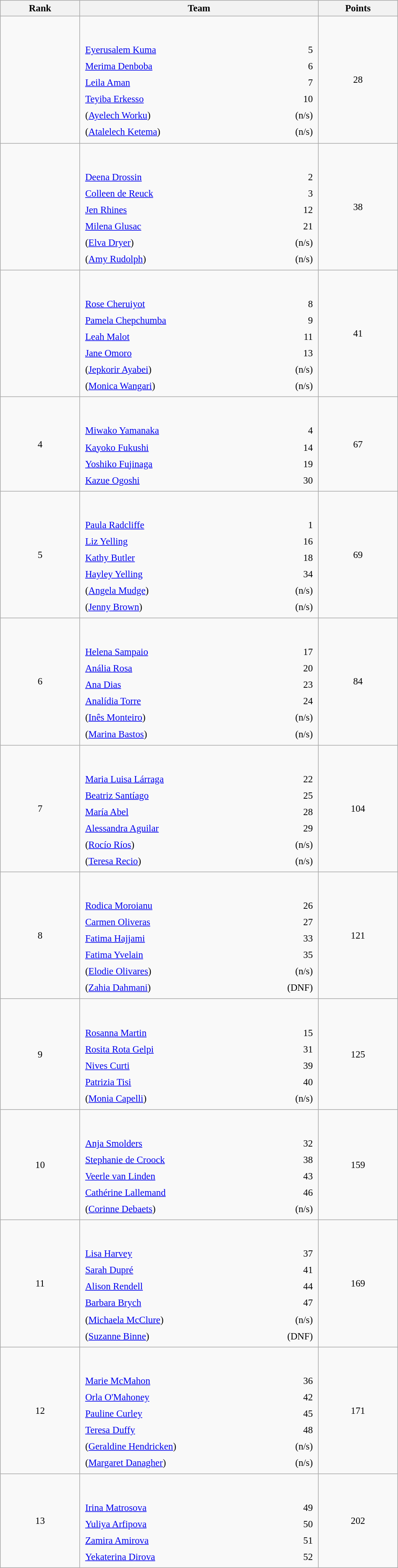<table class="wikitable sortable" style=" text-align:center; font-size:95%;" width="50%">
<tr>
<th width=10%>Rank</th>
<th width=30%>Team</th>
<th width=10%>Points</th>
</tr>
<tr>
<td align=center></td>
<td align=left> <br><br><table width=100%>
<tr>
<td align=left style="border:0"><a href='#'>Eyerusalem Kuma</a></td>
<td align=right style="border:0">5</td>
</tr>
<tr>
<td align=left style="border:0"><a href='#'>Merima Denboba</a></td>
<td align=right style="border:0">6</td>
</tr>
<tr>
<td align=left style="border:0"><a href='#'>Leila Aman</a></td>
<td align=right style="border:0">7</td>
</tr>
<tr>
<td align=left style="border:0"><a href='#'>Teyiba Erkesso</a></td>
<td align=right style="border:0">10</td>
</tr>
<tr>
<td align=left style="border:0">(<a href='#'>Ayelech Worku</a>)</td>
<td align=right style="border:0">(n/s)</td>
</tr>
<tr>
<td align=left style="border:0">(<a href='#'>Atalelech Ketema</a>)</td>
<td align=right style="border:0">(n/s)</td>
</tr>
</table>
</td>
<td>28</td>
</tr>
<tr>
<td align=center></td>
<td align=left> <br><br><table width=100%>
<tr>
<td align=left style="border:0"><a href='#'>Deena Drossin</a></td>
<td align=right style="border:0">2</td>
</tr>
<tr>
<td align=left style="border:0"><a href='#'>Colleen de Reuck</a></td>
<td align=right style="border:0">3</td>
</tr>
<tr>
<td align=left style="border:0"><a href='#'>Jen Rhines</a></td>
<td align=right style="border:0">12</td>
</tr>
<tr>
<td align=left style="border:0"><a href='#'>Milena Glusac</a></td>
<td align=right style="border:0">21</td>
</tr>
<tr>
<td align=left style="border:0">(<a href='#'>Elva Dryer</a>)</td>
<td align=right style="border:0">(n/s)</td>
</tr>
<tr>
<td align=left style="border:0">(<a href='#'>Amy Rudolph</a>)</td>
<td align=right style="border:0">(n/s)</td>
</tr>
</table>
</td>
<td>38</td>
</tr>
<tr>
<td align=center></td>
<td align=left> <br><br><table width=100%>
<tr>
<td align=left style="border:0"><a href='#'>Rose Cheruiyot</a></td>
<td align=right style="border:0">8</td>
</tr>
<tr>
<td align=left style="border:0"><a href='#'>Pamela Chepchumba</a></td>
<td align=right style="border:0">9</td>
</tr>
<tr>
<td align=left style="border:0"><a href='#'>Leah Malot</a></td>
<td align=right style="border:0">11</td>
</tr>
<tr>
<td align=left style="border:0"><a href='#'>Jane Omoro</a></td>
<td align=right style="border:0">13</td>
</tr>
<tr>
<td align=left style="border:0">(<a href='#'>Jepkorir Ayabei</a>)</td>
<td align=right style="border:0">(n/s)</td>
</tr>
<tr>
<td align=left style="border:0">(<a href='#'>Monica Wangari</a>)</td>
<td align=right style="border:0">(n/s)</td>
</tr>
</table>
</td>
<td>41</td>
</tr>
<tr>
<td align=center>4</td>
<td align=left> <br><br><table width=100%>
<tr>
<td align=left style="border:0"><a href='#'>Miwako Yamanaka</a></td>
<td align=right style="border:0">4</td>
</tr>
<tr>
<td align=left style="border:0"><a href='#'>Kayoko Fukushi</a></td>
<td align=right style="border:0">14</td>
</tr>
<tr>
<td align=left style="border:0"><a href='#'>Yoshiko Fujinaga</a></td>
<td align=right style="border:0">19</td>
</tr>
<tr>
<td align=left style="border:0"><a href='#'>Kazue Ogoshi</a></td>
<td align=right style="border:0">30</td>
</tr>
</table>
</td>
<td>67</td>
</tr>
<tr>
<td align=center>5</td>
<td align=left> <br><br><table width=100%>
<tr>
<td align=left style="border:0"><a href='#'>Paula Radcliffe</a></td>
<td align=right style="border:0">1</td>
</tr>
<tr>
<td align=left style="border:0"><a href='#'>Liz Yelling</a></td>
<td align=right style="border:0">16</td>
</tr>
<tr>
<td align=left style="border:0"><a href='#'>Kathy Butler</a></td>
<td align=right style="border:0">18</td>
</tr>
<tr>
<td align=left style="border:0"><a href='#'>Hayley Yelling</a></td>
<td align=right style="border:0">34</td>
</tr>
<tr>
<td align=left style="border:0">(<a href='#'>Angela Mudge</a>)</td>
<td align=right style="border:0">(n/s)</td>
</tr>
<tr>
<td align=left style="border:0">(<a href='#'>Jenny Brown</a>)</td>
<td align=right style="border:0">(n/s)</td>
</tr>
</table>
</td>
<td>69</td>
</tr>
<tr>
<td align=center>6</td>
<td align=left> <br><br><table width=100%>
<tr>
<td align=left style="border:0"><a href='#'>Helena Sampaio</a></td>
<td align=right style="border:0">17</td>
</tr>
<tr>
<td align=left style="border:0"><a href='#'>Anália Rosa</a></td>
<td align=right style="border:0">20</td>
</tr>
<tr>
<td align=left style="border:0"><a href='#'>Ana Dias</a></td>
<td align=right style="border:0">23</td>
</tr>
<tr>
<td align=left style="border:0"><a href='#'>Analídia Torre</a></td>
<td align=right style="border:0">24</td>
</tr>
<tr>
<td align=left style="border:0">(<a href='#'>Inês Monteiro</a>)</td>
<td align=right style="border:0">(n/s)</td>
</tr>
<tr>
<td align=left style="border:0">(<a href='#'>Marina Bastos</a>)</td>
<td align=right style="border:0">(n/s)</td>
</tr>
</table>
</td>
<td>84</td>
</tr>
<tr>
<td align=center>7</td>
<td align=left> <br><br><table width=100%>
<tr>
<td align=left style="border:0"><a href='#'>Maria Luisa Lárraga</a></td>
<td align=right style="border:0">22</td>
</tr>
<tr>
<td align=left style="border:0"><a href='#'>Beatriz Santíago</a></td>
<td align=right style="border:0">25</td>
</tr>
<tr>
<td align=left style="border:0"><a href='#'>María Abel</a></td>
<td align=right style="border:0">28</td>
</tr>
<tr>
<td align=left style="border:0"><a href='#'>Alessandra Aguilar</a></td>
<td align=right style="border:0">29</td>
</tr>
<tr>
<td align=left style="border:0">(<a href='#'>Rocío Ríos</a>)</td>
<td align=right style="border:0">(n/s)</td>
</tr>
<tr>
<td align=left style="border:0">(<a href='#'>Teresa Recio</a>)</td>
<td align=right style="border:0">(n/s)</td>
</tr>
</table>
</td>
<td>104</td>
</tr>
<tr>
<td align=center>8</td>
<td align=left> <br><br><table width=100%>
<tr>
<td align=left style="border:0"><a href='#'>Rodica Moroianu</a></td>
<td align=right style="border:0">26</td>
</tr>
<tr>
<td align=left style="border:0"><a href='#'>Carmen Oliveras</a></td>
<td align=right style="border:0">27</td>
</tr>
<tr>
<td align=left style="border:0"><a href='#'>Fatima Hajjami</a></td>
<td align=right style="border:0">33</td>
</tr>
<tr>
<td align=left style="border:0"><a href='#'>Fatima Yvelain</a></td>
<td align=right style="border:0">35</td>
</tr>
<tr>
<td align=left style="border:0">(<a href='#'>Elodie Olivares</a>)</td>
<td align=right style="border:0">(n/s)</td>
</tr>
<tr>
<td align=left style="border:0">(<a href='#'>Zahia Dahmani</a>)</td>
<td align=right style="border:0">(DNF)</td>
</tr>
</table>
</td>
<td>121</td>
</tr>
<tr>
<td align=center>9</td>
<td align=left> <br><br><table width=100%>
<tr>
<td align=left style="border:0"><a href='#'>Rosanna Martin</a></td>
<td align=right style="border:0">15</td>
</tr>
<tr>
<td align=left style="border:0"><a href='#'>Rosita Rota Gelpi</a></td>
<td align=right style="border:0">31</td>
</tr>
<tr>
<td align=left style="border:0"><a href='#'>Nives Curti</a></td>
<td align=right style="border:0">39</td>
</tr>
<tr>
<td align=left style="border:0"><a href='#'>Patrizia Tisi</a></td>
<td align=right style="border:0">40</td>
</tr>
<tr>
<td align=left style="border:0">(<a href='#'>Monia Capelli</a>)</td>
<td align=right style="border:0">(n/s)</td>
</tr>
</table>
</td>
<td>125</td>
</tr>
<tr>
<td align=center>10</td>
<td align=left> <br><br><table width=100%>
<tr>
<td align=left style="border:0"><a href='#'>Anja Smolders</a></td>
<td align=right style="border:0">32</td>
</tr>
<tr>
<td align=left style="border:0"><a href='#'>Stephanie de Croock</a></td>
<td align=right style="border:0">38</td>
</tr>
<tr>
<td align=left style="border:0"><a href='#'>Veerle van Linden</a></td>
<td align=right style="border:0">43</td>
</tr>
<tr>
<td align=left style="border:0"><a href='#'>Cathérine Lallemand</a></td>
<td align=right style="border:0">46</td>
</tr>
<tr>
<td align=left style="border:0">(<a href='#'>Corinne Debaets</a>)</td>
<td align=right style="border:0">(n/s)</td>
</tr>
</table>
</td>
<td>159</td>
</tr>
<tr>
<td align=center>11</td>
<td align=left> <br><br><table width=100%>
<tr>
<td align=left style="border:0"><a href='#'>Lisa Harvey</a></td>
<td align=right style="border:0">37</td>
</tr>
<tr>
<td align=left style="border:0"><a href='#'>Sarah Dupré</a></td>
<td align=right style="border:0">41</td>
</tr>
<tr>
<td align=left style="border:0"><a href='#'>Alison Rendell</a></td>
<td align=right style="border:0">44</td>
</tr>
<tr>
<td align=left style="border:0"><a href='#'>Barbara Brych</a></td>
<td align=right style="border:0">47</td>
</tr>
<tr>
<td align=left style="border:0">(<a href='#'>Michaela McClure</a>)</td>
<td align=right style="border:0">(n/s)</td>
</tr>
<tr>
<td align=left style="border:0">(<a href='#'>Suzanne Binne</a>)</td>
<td align=right style="border:0">(DNF)</td>
</tr>
</table>
</td>
<td>169</td>
</tr>
<tr>
<td align=center>12</td>
<td align=left> <br><br><table width=100%>
<tr>
<td align=left style="border:0"><a href='#'>Marie McMahon</a></td>
<td align=right style="border:0">36</td>
</tr>
<tr>
<td align=left style="border:0"><a href='#'>Orla O'Mahoney</a></td>
<td align=right style="border:0">42</td>
</tr>
<tr>
<td align=left style="border:0"><a href='#'>Pauline Curley</a></td>
<td align=right style="border:0">45</td>
</tr>
<tr>
<td align=left style="border:0"><a href='#'>Teresa Duffy</a></td>
<td align=right style="border:0">48</td>
</tr>
<tr>
<td align=left style="border:0">(<a href='#'>Geraldine Hendricken</a>)</td>
<td align=right style="border:0">(n/s)</td>
</tr>
<tr>
<td align=left style="border:0">(<a href='#'>Margaret Danagher</a>)</td>
<td align=right style="border:0">(n/s)</td>
</tr>
</table>
</td>
<td>171</td>
</tr>
<tr>
<td align=center>13</td>
<td align=left> <br><br><table width=100%>
<tr>
<td align=left style="border:0"><a href='#'>Irina Matrosova</a></td>
<td align=right style="border:0">49</td>
</tr>
<tr>
<td align=left style="border:0"><a href='#'>Yuliya Arfipova</a></td>
<td align=right style="border:0">50</td>
</tr>
<tr>
<td align=left style="border:0"><a href='#'>Zamira Amirova</a></td>
<td align=right style="border:0">51</td>
</tr>
<tr>
<td align=left style="border:0"><a href='#'>Yekaterina Dirova</a></td>
<td align=right style="border:0">52</td>
</tr>
</table>
</td>
<td>202</td>
</tr>
</table>
